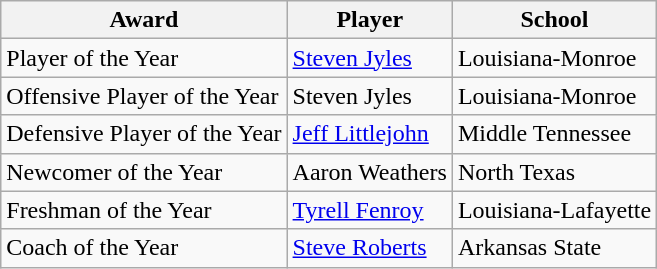<table class="wikitable sortable">
<tr>
<th>Award</th>
<th>Player</th>
<th>School</th>
</tr>
<tr>
<td>Player of the Year</td>
<td><a href='#'>Steven Jyles</a></td>
<td>Louisiana-Monroe</td>
</tr>
<tr>
<td>Offensive Player of the Year</td>
<td>Steven Jyles</td>
<td>Louisiana-Monroe</td>
</tr>
<tr>
<td>Defensive Player of the Year</td>
<td><a href='#'>Jeff Littlejohn</a></td>
<td>Middle Tennessee</td>
</tr>
<tr>
<td>Newcomer of the Year</td>
<td>Aaron Weathers</td>
<td>North Texas</td>
</tr>
<tr>
<td>Freshman of the Year</td>
<td><a href='#'>Tyrell Fenroy</a></td>
<td>Louisiana-Lafayette</td>
</tr>
<tr>
<td>Coach of the Year</td>
<td><a href='#'>Steve Roberts</a></td>
<td>Arkansas State</td>
</tr>
</table>
